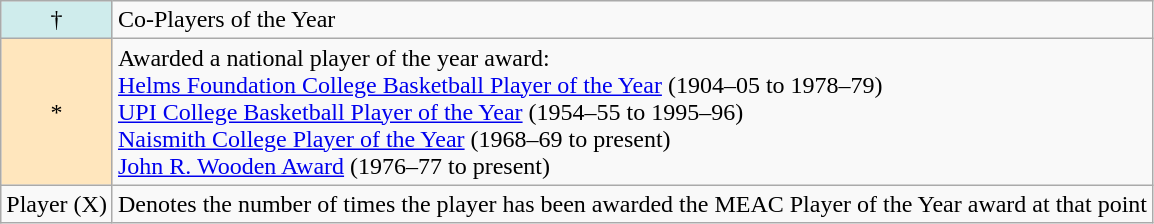<table class="wikitable">
<tr>
<td style="background-color:#CFECEC;" align="center">†</td>
<td>Co-Players of the Year</td>
</tr>
<tr>
<td style="background-color:#FFE6BD;" align="center">*</td>
<td>Awarded a national player of the year award:<br><a href='#'>Helms Foundation College Basketball Player of the Year</a> (1904–05 to 1978–79)<br><a href='#'>UPI College Basketball Player of the Year</a> (1954–55 to 1995–96)<br><a href='#'>Naismith College Player of the Year</a> (1968–69 to present)<br><a href='#'>John R. Wooden Award</a> (1976–77 to present)</td>
</tr>
<tr>
<td>Player (X)</td>
<td>Denotes the number of times the player has been awarded the MEAC Player of the Year award at that point</td>
</tr>
</table>
